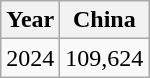<table class="wikitable">
<tr>
<th>Year</th>
<th>China</th>
</tr>
<tr>
<td>2024</td>
<td>109,624</td>
</tr>
</table>
